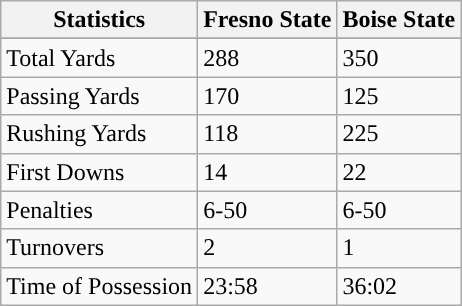<table class="wikitable">
<tr>
<th>Statistics</th>
<th>Fresno State</th>
<th>Boise State</th>
</tr>
<tr>
</tr>
<tr>
<td>Total Yards</td>
<td>288</td>
<td>350</td>
</tr>
<tr>
<td>Passing Yards</td>
<td>170</td>
<td>125</td>
</tr>
<tr>
<td>Rushing Yards</td>
<td>118</td>
<td>225</td>
</tr>
<tr>
<td>First Downs</td>
<td>14</td>
<td>22</td>
</tr>
<tr>
<td>Penalties</td>
<td>6-50</td>
<td>6-50</td>
</tr>
<tr>
<td>Turnovers</td>
<td>2</td>
<td>1</td>
</tr>
<tr>
<td>Time of Possession</td>
<td>23:58</td>
<td>36:02</td>
</tr>
</table>
